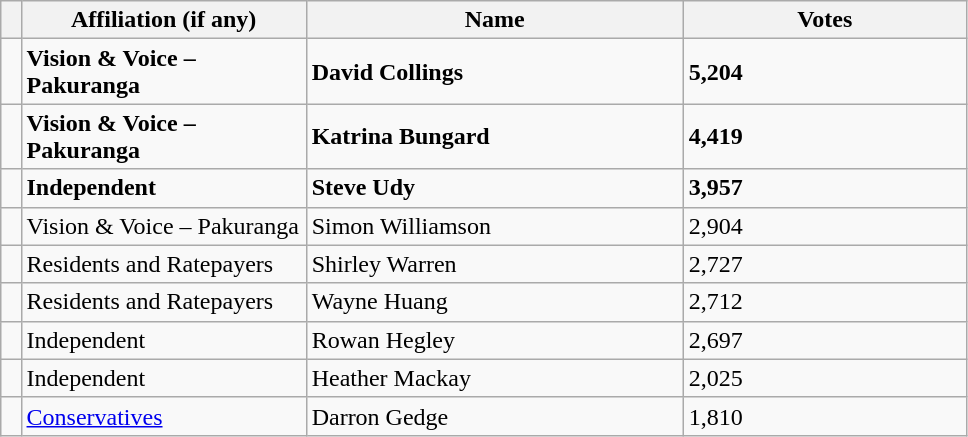<table class="wikitable" style="width:51%;">
<tr>
<th style="width:1%;"></th>
<th style="width:15%;">Affiliation (if any)</th>
<th style="width:20%;">Name</th>
<th style="width:15%;">Votes</th>
</tr>
<tr>
<td bgcolor=></td>
<td><strong>Vision & Voice – Pakuranga</strong></td>
<td><strong>David Collings</strong></td>
<td><strong>5,204</strong></td>
</tr>
<tr>
<td bgcolor=></td>
<td><strong>Vision & Voice – Pakuranga</strong></td>
<td><strong>Katrina Bungard</strong></td>
<td><strong>4,419</strong></td>
</tr>
<tr>
<td bgcolor=></td>
<td><strong>Independent </strong></td>
<td><strong>Steve Udy</strong></td>
<td><strong>3,957</strong></td>
</tr>
<tr>
<td bgcolor=></td>
<td>Vision & Voice – Pakuranga</td>
<td>Simon Williamson</td>
<td>2,904</td>
</tr>
<tr>
<td bgcolor=></td>
<td>Residents and Ratepayers</td>
<td>Shirley Warren</td>
<td>2,727</td>
</tr>
<tr>
<td bgcolor=></td>
<td>Residents and Ratepayers</td>
<td>Wayne Huang</td>
<td>2,712</td>
</tr>
<tr>
<td bgcolor=></td>
<td>Independent</td>
<td>Rowan Hegley</td>
<td>2,697</td>
</tr>
<tr>
<td bgcolor=></td>
<td>Independent</td>
<td>Heather Mackay</td>
<td>2,025</td>
</tr>
<tr>
<td bgcolor=></td>
<td><a href='#'>Conservatives</a></td>
<td>Darron Gedge</td>
<td>1,810</td>
</tr>
</table>
